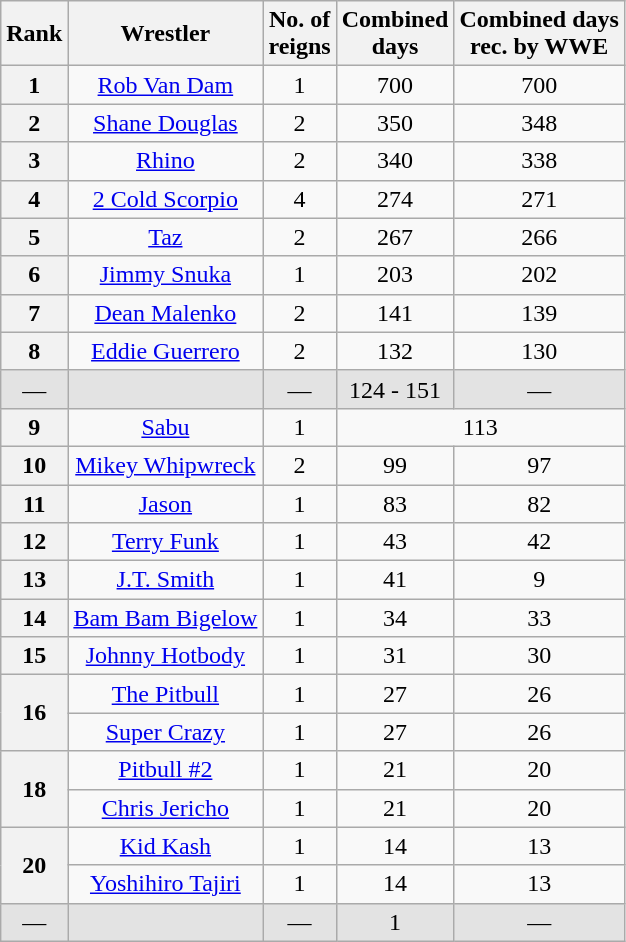<table class="wikitable sortable" style="text-align: center">
<tr>
<th>Rank</th>
<th>Wrestler</th>
<th>No. of<br>reigns</th>
<th>Combined<br>days</th>
<th>Combined days<br>rec. by WWE</th>
</tr>
<tr>
<th>1</th>
<td><a href='#'>Rob Van Dam</a></td>
<td>1</td>
<td>700</td>
<td>700</td>
</tr>
<tr>
<th>2</th>
<td><a href='#'>Shane Douglas</a></td>
<td>2</td>
<td>350</td>
<td>348</td>
</tr>
<tr>
<th>3</th>
<td><a href='#'>Rhino</a></td>
<td>2</td>
<td>340</td>
<td>338</td>
</tr>
<tr>
<th>4</th>
<td><a href='#'>2 Cold Scorpio</a></td>
<td>4</td>
<td>274</td>
<td>271</td>
</tr>
<tr>
<th>5</th>
<td><a href='#'>Taz</a></td>
<td>2</td>
<td>267</td>
<td>266</td>
</tr>
<tr>
<th>6</th>
<td><a href='#'>Jimmy Snuka</a></td>
<td>1</td>
<td>203</td>
<td>202</td>
</tr>
<tr>
<th>7</th>
<td><a href='#'>Dean Malenko</a></td>
<td>2</td>
<td>141</td>
<td>139</td>
</tr>
<tr>
<th>8</th>
<td><a href='#'>Eddie Guerrero</a></td>
<td>2</td>
<td>132</td>
<td>130</td>
</tr>
<tr style="background-color:#e3e3e3">
<td>—</td>
<td></td>
<td>—</td>
<td>124 - 151</td>
<td>—</td>
</tr>
<tr>
<th>9</th>
<td><a href='#'>Sabu</a></td>
<td>1</td>
<td colspan=2>113</td>
</tr>
<tr>
<th>10</th>
<td><a href='#'>Mikey Whipwreck</a></td>
<td>2</td>
<td>99</td>
<td>97</td>
</tr>
<tr>
<th>11</th>
<td><a href='#'>Jason</a></td>
<td>1</td>
<td>83</td>
<td>82</td>
</tr>
<tr>
<th>12</th>
<td><a href='#'>Terry Funk</a></td>
<td>1</td>
<td>43</td>
<td>42</td>
</tr>
<tr>
<th>13</th>
<td><a href='#'>J.T. Smith</a></td>
<td>1</td>
<td>41</td>
<td>9</td>
</tr>
<tr>
<th>14</th>
<td><a href='#'>Bam Bam Bigelow</a></td>
<td>1</td>
<td>34</td>
<td>33</td>
</tr>
<tr>
<th>15</th>
<td><a href='#'>Johnny Hotbody</a></td>
<td>1</td>
<td>31</td>
<td>30</td>
</tr>
<tr>
<th rowspan=2>16</th>
<td><a href='#'>The Pitbull</a></td>
<td>1</td>
<td>27</td>
<td>26</td>
</tr>
<tr>
<td><a href='#'>Super Crazy</a></td>
<td>1</td>
<td>27</td>
<td>26</td>
</tr>
<tr>
<th rowspan=2>18</th>
<td><a href='#'>Pitbull #2</a></td>
<td>1</td>
<td>21</td>
<td>20</td>
</tr>
<tr>
<td><a href='#'>Chris Jericho</a></td>
<td>1</td>
<td>21</td>
<td>20</td>
</tr>
<tr>
<th rowspan=2>20</th>
<td><a href='#'>Kid Kash</a></td>
<td>1</td>
<td>14</td>
<td>13</td>
</tr>
<tr>
<td><a href='#'>Yoshihiro Tajiri</a></td>
<td>1</td>
<td>14</td>
<td>13</td>
</tr>
<tr style="background-color:#e3e3e3">
<td>—</td>
<td></td>
<td>—</td>
<td>1</td>
<td>—</td>
</tr>
</table>
